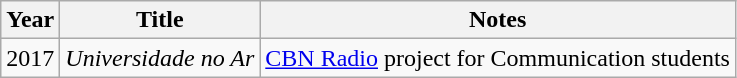<table class="wikitable">
<tr>
<th>Year</th>
<th>Title</th>
<th>Notes</th>
</tr>
<tr>
<td>2017</td>
<td><em>Universidade no Ar</em></td>
<td><a href='#'>CBN Radio</a> project for Communication students</td>
</tr>
</table>
